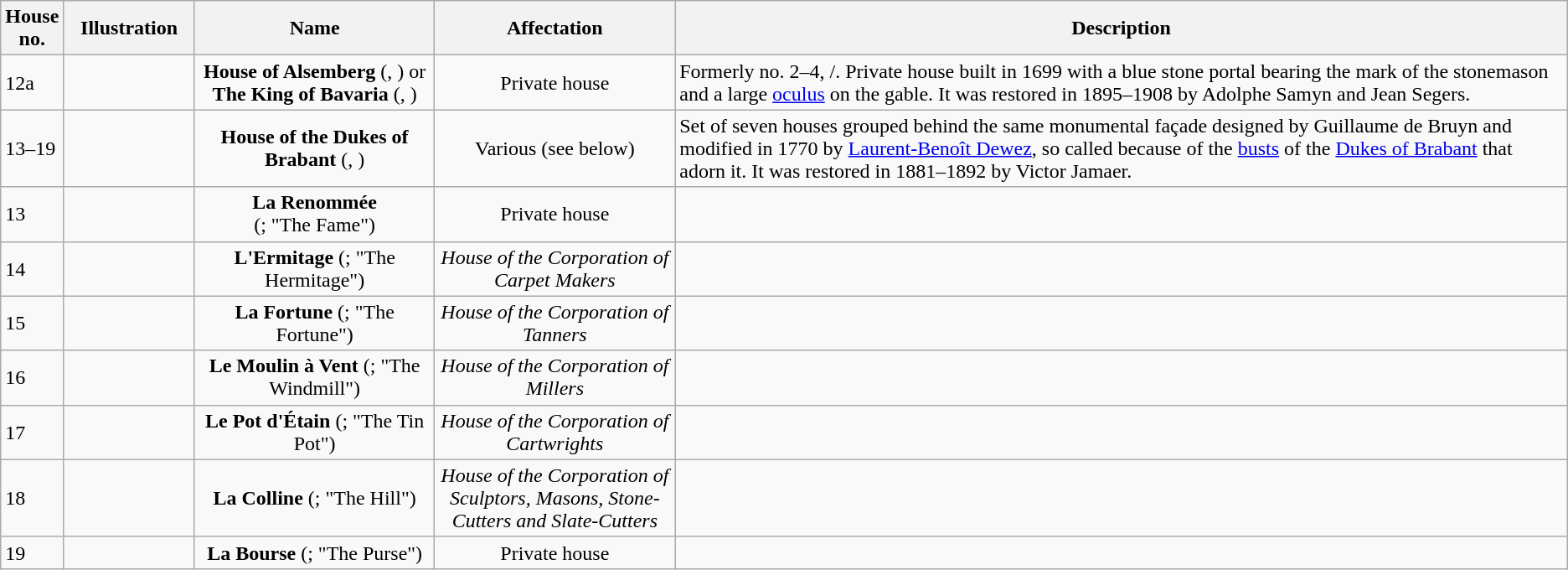<table class="wikitable sortable">
<tr>
<th width="10px">House<br>no.</th>
<th width="100px">Illustration</th>
<th width="200px">Name</th>
<th width="200px">Affectation</th>
<th width="800px">Description</th>
</tr>
<tr>
<td>12a</td>
<td></td>
<td style="text-align:center;"><strong>House of Alsemberg</strong> (, ) or <strong>The King of Bavaria</strong> (, )</td>
<td style="text-align:center;">Private house</td>
<td>Formerly no. 2–4, /. Private house built in 1699 with a blue stone portal bearing the mark of the stonemason and a large <a href='#'>oculus</a> on the gable. It was restored in 1895–1908 by Adolphe Samyn and Jean Segers.</td>
</tr>
<tr>
<td>13–19</td>
<td></td>
<td style="text-align:center;"><strong>House of the Dukes of Brabant</strong> (, )</td>
<td style="text-align:center;">Various (see below)</td>
<td>Set of seven houses grouped behind the same monumental façade designed by Guillaume de Bruyn and modified in 1770 by <a href='#'>Laurent-Benoît Dewez</a>, so called because of the <a href='#'>busts</a> of the <a href='#'>Dukes of Brabant</a> that adorn it. It was restored in 1881–1892 by Victor Jamaer.</td>
</tr>
<tr>
<td>13</td>
<td></td>
<td style="text-align:center;"><strong>La Renommée</strong><br>(; "The Fame")</td>
<td style="text-align:center;">Private house</td>
<td></td>
</tr>
<tr>
<td>14</td>
<td></td>
<td style="text-align:center;"><strong>L'Ermitage</strong> (; "The Hermitage")</td>
<td style="text-align:center;"><em>House of the Corporation of Carpet Makers</em></td>
<td></td>
</tr>
<tr>
<td>15</td>
<td></td>
<td style="text-align:center;"><strong>La Fortune</strong> (; "The Fortune")</td>
<td style="text-align:center;"><em>House of the Corporation of Tanners</em></td>
<td></td>
</tr>
<tr>
<td>16</td>
<td></td>
<td style="text-align:center;"><strong>Le Moulin à Vent</strong> (; "The Windmill")</td>
<td style="text-align:center;"><em>House of the Corporation of Millers</em></td>
<td></td>
</tr>
<tr>
<td>17</td>
<td></td>
<td style="text-align:center;"><strong>Le Pot d'Étain</strong> (; "The Tin Pot")</td>
<td style="text-align:center;"><em>House of the Corporation of Cartwrights</em></td>
<td></td>
</tr>
<tr>
<td>18</td>
<td></td>
<td style="text-align:center;"><strong>La Colline</strong> (; "The Hill")</td>
<td style="text-align:center;"><em>House of the Corporation of Sculptors, Masons, Stone-Cutters and Slate-Cutters</em></td>
<td></td>
</tr>
<tr>
<td>19</td>
<td></td>
<td style="text-align:center;"><strong>La Bourse</strong> (; "The Purse")</td>
<td style="text-align:center;">Private house</td>
<td></td>
</tr>
</table>
